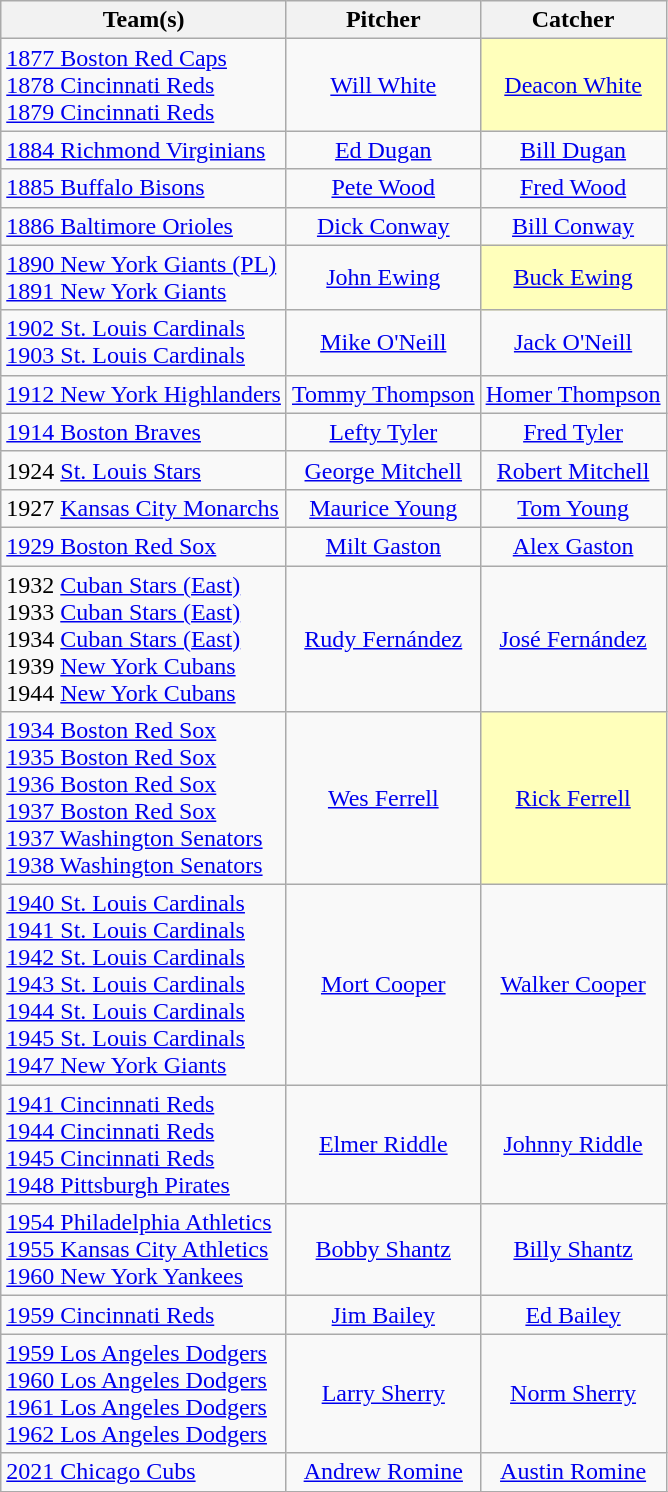<table class="wikitable" style="text-align:center">
<tr>
<th>Team(s)</th>
<th>Pitcher</th>
<th>Catcher</th>
</tr>
<tr>
<td style="text-align:left"><a href='#'>1877 Boston Red Caps</a><br><a href='#'>1878 Cincinnati Reds</a><br><a href='#'>1879 Cincinnati Reds</a></td>
<td><a href='#'>Will White</a></td>
<td scope="row" style="background:#ffb;"><a href='#'>Deacon White</a></td>
</tr>
<tr>
<td style="text-align:left"><a href='#'>1884 Richmond Virginians</a></td>
<td><a href='#'>Ed Dugan</a></td>
<td><a href='#'>Bill Dugan</a></td>
</tr>
<tr>
<td style="text-align:left"><a href='#'>1885 Buffalo Bisons</a></td>
<td><a href='#'>Pete Wood</a></td>
<td><a href='#'>Fred Wood</a></td>
</tr>
<tr>
<td style="text-align:left"><a href='#'>1886 Baltimore Orioles</a></td>
<td><a href='#'>Dick Conway</a></td>
<td><a href='#'>Bill Conway</a></td>
</tr>
<tr>
<td style="text-align:left"><a href='#'>1890 New York Giants (PL)</a><br><a href='#'>1891 New York Giants</a></td>
<td><a href='#'>John Ewing</a></td>
<td scope="row" style="background:#ffb;"><a href='#'>Buck Ewing</a></td>
</tr>
<tr>
<td style="text-align:left"><a href='#'>1902 St. Louis Cardinals</a><br><a href='#'>1903 St. Louis Cardinals</a></td>
<td><a href='#'>Mike O'Neill</a></td>
<td><a href='#'>Jack O'Neill</a></td>
</tr>
<tr>
<td style="text-align:left"><a href='#'>1912 New York Highlanders</a></td>
<td><a href='#'>Tommy Thompson</a></td>
<td><a href='#'>Homer Thompson</a></td>
</tr>
<tr>
<td style="text-align:left"><a href='#'>1914 Boston Braves</a></td>
<td><a href='#'>Lefty Tyler</a></td>
<td><a href='#'>Fred Tyler</a></td>
</tr>
<tr>
<td style="text-align:left">1924 <a href='#'>St. Louis Stars</a></td>
<td><a href='#'>George Mitchell</a></td>
<td><a href='#'>Robert Mitchell</a></td>
</tr>
<tr>
<td style="text-align:left">1927 <a href='#'>Kansas City Monarchs</a></td>
<td><a href='#'>Maurice Young</a></td>
<td><a href='#'>Tom Young</a></td>
</tr>
<tr>
<td style="text-align:left"><a href='#'>1929 Boston Red Sox</a></td>
<td><a href='#'>Milt Gaston</a></td>
<td><a href='#'>Alex Gaston</a></td>
</tr>
<tr>
<td style="text-align:left">1932 <a href='#'>Cuban Stars (East)</a><br>1933 <a href='#'>Cuban Stars (East)</a><br>1934 <a href='#'>Cuban Stars (East)</a><br>1939 <a href='#'>New York Cubans</a><br>1944 <a href='#'>New York Cubans</a></td>
<td><a href='#'>Rudy Fernández</a></td>
<td><a href='#'>José Fernández</a></td>
</tr>
<tr>
<td style="text-align:left"><a href='#'>1934 Boston Red Sox</a><br><a href='#'>1935 Boston Red Sox</a><br><a href='#'>1936 Boston Red Sox</a><br><a href='#'>1937 Boston Red Sox</a><br><a href='#'>1937 Washington Senators</a><br><a href='#'>1938 Washington Senators</a></td>
<td><a href='#'>Wes Ferrell</a></td>
<td scope="row" style="background:#ffb;"><a href='#'>Rick Ferrell</a></td>
</tr>
<tr>
<td style="text-align:left"><a href='#'>1940 St. Louis Cardinals</a><br><a href='#'>1941 St. Louis Cardinals</a><br><a href='#'>1942 St. Louis Cardinals</a><br><a href='#'>1943 St. Louis Cardinals</a><br><a href='#'>1944 St. Louis Cardinals</a><br><a href='#'>1945 St. Louis Cardinals</a><br><a href='#'>1947 New York Giants</a></td>
<td><a href='#'>Mort Cooper</a></td>
<td><a href='#'>Walker Cooper</a></td>
</tr>
<tr>
<td style="text-align:left"><a href='#'>1941 Cincinnati Reds</a><br><a href='#'>1944 Cincinnati Reds</a><br><a href='#'>1945 Cincinnati Reds</a><br><a href='#'>1948 Pittsburgh Pirates</a></td>
<td><a href='#'>Elmer Riddle</a></td>
<td><a href='#'>Johnny Riddle</a></td>
</tr>
<tr>
<td style="text-align:left"><a href='#'>1954 Philadelphia Athletics</a><br><a href='#'>1955 Kansas City Athletics</a><br><a href='#'>1960 New York Yankees</a></td>
<td><a href='#'>Bobby Shantz</a></td>
<td><a href='#'>Billy Shantz</a></td>
</tr>
<tr>
<td style="text-align:left"><a href='#'>1959 Cincinnati Reds</a></td>
<td><a href='#'>Jim Bailey</a></td>
<td><a href='#'>Ed Bailey</a></td>
</tr>
<tr>
<td style="text-align:left"><a href='#'>1959 Los Angeles Dodgers</a><br><a href='#'>1960 Los Angeles Dodgers</a><br><a href='#'>1961 Los Angeles Dodgers</a><br><a href='#'>1962 Los Angeles Dodgers</a></td>
<td><a href='#'>Larry Sherry</a></td>
<td><a href='#'>Norm Sherry</a></td>
</tr>
<tr>
<td style="text-align:left"><a href='#'>2021 Chicago Cubs</a></td>
<td><a href='#'>Andrew Romine</a></td>
<td><a href='#'>Austin Romine</a></td>
</tr>
<tr>
</tr>
</table>
